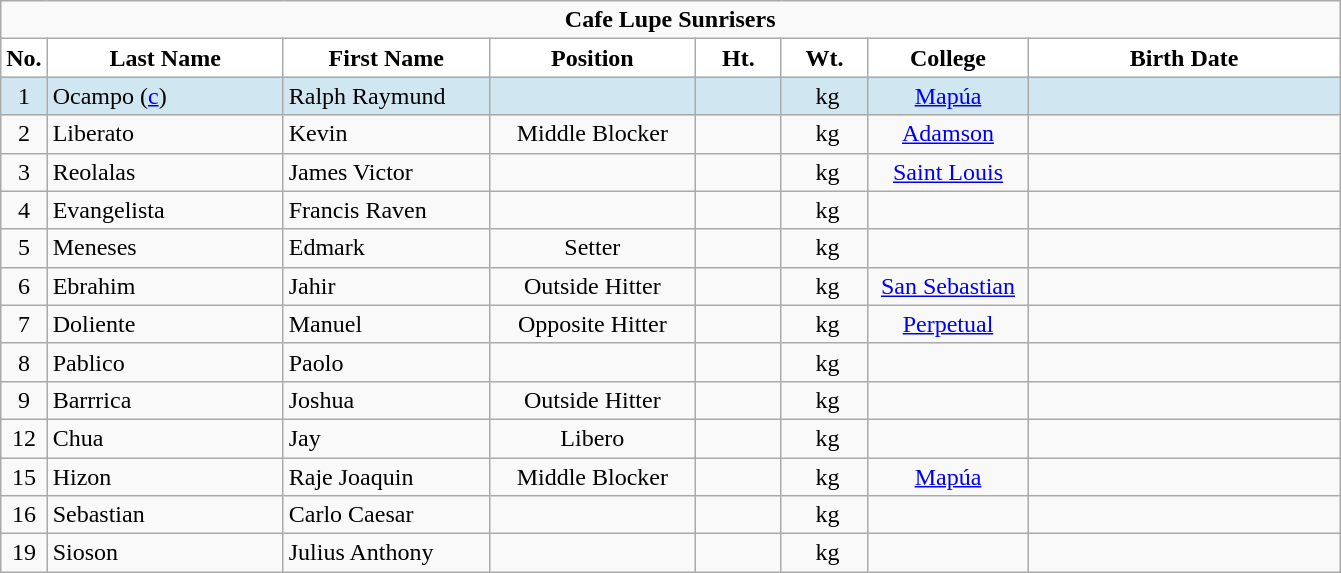<table class="wikitable" style="text-align:center;">
<tr>
<td colspan="8" style= "text-align: center"><strong>Cafe Lupe Sunrisers</strong></td>
</tr>
<tr>
<th width=3px style="background: white; color: black; text-align: center">No.</th>
<th width=150px style="background: white; color: black">Last Name</th>
<th width=130px style="background: white; color: black">First Name</th>
<th width=130px style="background: white; color: black">Position</th>
<th width=50px style="background: white; color: black">Ht.</th>
<th width=50px style="background: white; color: black">Wt.</th>
<th width=100px style="background: white; color: black">College</th>
<th width=200px style="background: white; color: black">Birth Date</th>
</tr>
<tr bgcolor=#D0E6F>
<td>1</td>
<td style="text-align: left">Ocampo (<a href='#'>c</a>)</td>
<td style="text-align: left">Ralph Raymund</td>
<td></td>
<td></td>
<td> kg</td>
<td><a href='#'>Mapúa</a></td>
<td></td>
</tr>
<tr>
<td>2</td>
<td style="text-align: left">Liberato</td>
<td style="text-align: left">Kevin</td>
<td>Middle Blocker</td>
<td></td>
<td> kg</td>
<td><a href='#'>Adamson</a></td>
<td></td>
</tr>
<tr>
<td>3</td>
<td style="text-align: left">Reolalas</td>
<td style="text-align: left">James Victor</td>
<td></td>
<td></td>
<td> kg</td>
<td><a href='#'>Saint Louis</a></td>
<td></td>
</tr>
<tr>
<td>4</td>
<td style="text-align: left">Evangelista</td>
<td style="text-align: left">Francis Raven</td>
<td></td>
<td></td>
<td> kg</td>
<td></td>
<td></td>
</tr>
<tr>
<td>5</td>
<td style="text-align: left">Meneses</td>
<td style="text-align: left">Edmark</td>
<td>Setter</td>
<td></td>
<td> kg</td>
<td></td>
<td></td>
</tr>
<tr>
<td>6</td>
<td style="text-align: left">Ebrahim</td>
<td style="text-align: left">Jahir</td>
<td>Outside Hitter</td>
<td></td>
<td> kg</td>
<td><a href='#'>San Sebastian</a></td>
<td></td>
</tr>
<tr>
<td>7</td>
<td style="text-align: left">Doliente</td>
<td style="text-align: left">Manuel</td>
<td>Opposite Hitter</td>
<td></td>
<td> kg</td>
<td><a href='#'>Perpetual</a></td>
<td></td>
</tr>
<tr>
<td>8</td>
<td style="text-align: left">Pablico</td>
<td style="text-align: left">Paolo</td>
<td></td>
<td></td>
<td> kg</td>
<td></td>
<td></td>
</tr>
<tr>
<td>9</td>
<td style="text-align: left">Barrrica</td>
<td style="text-align: left">Joshua</td>
<td>Outside Hitter</td>
<td></td>
<td> kg</td>
<td></td>
<td></td>
</tr>
<tr>
<td>12</td>
<td style="text-align: left">Chua</td>
<td style="text-align: left">Jay</td>
<td>Libero</td>
<td></td>
<td> kg</td>
<td></td>
<td></td>
</tr>
<tr>
<td>15</td>
<td style="text-align: left">Hizon</td>
<td style="text-align: left">Raje Joaquin</td>
<td>Middle Blocker</td>
<td></td>
<td> kg</td>
<td><a href='#'>Mapúa</a></td>
<td></td>
</tr>
<tr>
<td>16</td>
<td style="text-align: left">Sebastian</td>
<td style="text-align: left">Carlo Caesar</td>
<td></td>
<td></td>
<td> kg</td>
<td></td>
<td></td>
</tr>
<tr>
<td>19</td>
<td style="text-align: left">Sioson</td>
<td style="text-align: left">Julius Anthony</td>
<td></td>
<td></td>
<td> kg</td>
<td></td>
<td></td>
</tr>
</table>
